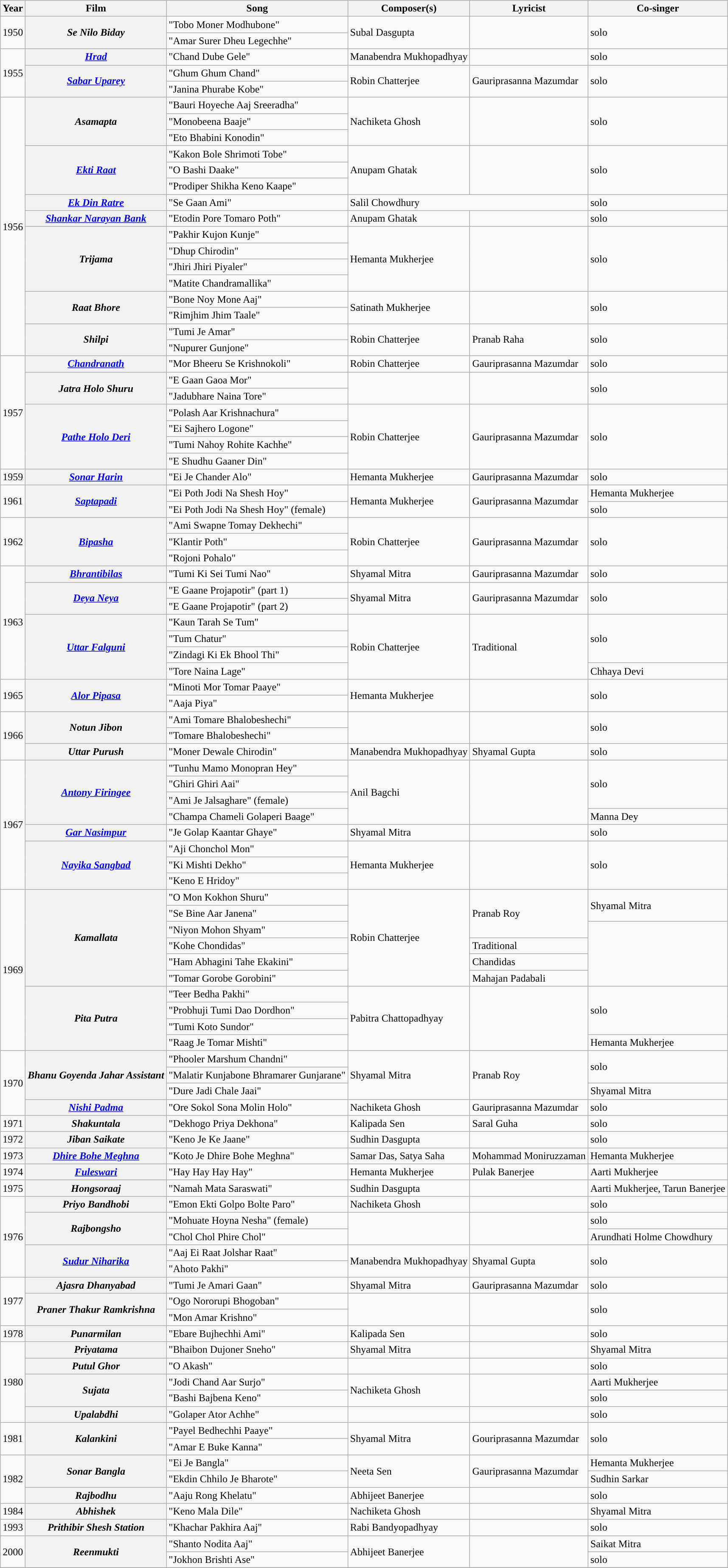<table class="sortable wikitable">
<tr>
<th>Year</th>
<th>Film</th>
<th>Song</th>
<th>Composer(s)</th>
<th>Lyricist</th>
<th>Co-singer</th>
</tr>
<tr>
<td rowspan=2>1950</td>
<th rowspan=2><em>Se Nilo Biday</em></th>
<td>"Tobo Moner Modhubone"</td>
<td rowspan=2>Subal Dasgupta</td>
<td rowspan=2></td>
<td rowspan=2>solo</td>
</tr>
<tr>
<td>"Amar Surer Dheu Legechhe"</td>
</tr>
<tr>
<td rowspan=3>1955</td>
<th><em><a href='#'>Hrad</a></em></th>
<td>"Chand Dube Gele"</td>
<td>Manabendra Mukhopadhyay</td>
<td></td>
<td>solo</td>
</tr>
<tr>
<th rowspan=2><em><a href='#'>Sabar Uparey</a></em></th>
<td>"Ghum Ghum Chand"</td>
<td rowspan=2>Robin Chatterjee</td>
<td rowspan=2>Gauriprasanna Mazumdar</td>
<td rowspan=2>solo</td>
</tr>
<tr>
<td>"Janina Phurabe Kobe"</td>
</tr>
<tr>
<td rowspan=16>1956</td>
<th rowspan=3><em>Asamapta</em></th>
<td>"Bauri Hoyeche Aaj Sreeradha"</td>
<td rowspan=3>Nachiketa Ghosh</td>
<td rowspan=3></td>
<td rowspan=3>solo</td>
</tr>
<tr>
<td>"Monobeena Baaje"</td>
</tr>
<tr>
<td>"Eto Bhabini Konodin"</td>
</tr>
<tr>
<th rowspan=3><em><a href='#'>Ekti Raat</a></em></th>
<td>"Kakon Bole Shrimoti Tobe"</td>
<td rowspan=3>Anupam Ghatak</td>
<td rowspan=3></td>
<td rowspan=3>solo</td>
</tr>
<tr>
<td>"O Bashi Daake"</td>
</tr>
<tr>
<td>"Prodiper Shikha Keno Kaape"</td>
</tr>
<tr>
<th><em><a href='#'>Ek Din Ratre</a></em></th>
<td>"Se Gaan Ami"</td>
<td colspan=2>Salil Chowdhury</td>
<td>solo</td>
</tr>
<tr>
<th><em><a href='#'>Shankar Narayan Bank</a></em></th>
<td>"Etodin Pore Tomaro Poth"</td>
<td>Anupam Ghatak</td>
<td></td>
<td>solo</td>
</tr>
<tr>
<th rowspan=4><em>Trijama</em></th>
<td>"Pakhir Kujon Kunje"</td>
<td rowspan=4>Hemanta Mukherjee</td>
<td rowspan=4></td>
<td rowspan=4>solo</td>
</tr>
<tr>
<td>"Dhup Chirodin"</td>
</tr>
<tr>
<td>"Jhiri Jhiri Piyaler"</td>
</tr>
<tr>
<td>"Matite Chandramallika"</td>
</tr>
<tr>
<th rowspan=2><em>Raat Bhore</em></th>
<td>"Bone Noy Mone Aaj"</td>
<td rowspan=2>Satinath Mukherjee</td>
<td rowspan=2></td>
<td rowspan=2>solo</td>
</tr>
<tr>
<td>"Rimjhim Jhim Taale"</td>
</tr>
<tr>
<th rowspan=2><em>Shilpi</em></th>
<td>"Tumi Je Amar"</td>
<td rowspan=2>Robin Chatterjee</td>
<td rowspan=2>Pranab Raha</td>
<td rowspan=2>solo</td>
</tr>
<tr>
<td>"Nupurer Gunjone"</td>
</tr>
<tr>
<td rowspan=7>1957</td>
<th><em><a href='#'>Chandranath</a></em></th>
<td>"Mor Bheeru Se Krishnokoli"</td>
<td>Robin Chatterjee</td>
<td>Gauriprasanna Mazumdar</td>
<td>solo</td>
</tr>
<tr>
<th rowspan=2><em>Jatra Holo Shuru</em></th>
<td>"E Gaan Gaoa Mor"</td>
<td rowspan=2></td>
<td rowspan=2></td>
<td rowspan=2>solo</td>
</tr>
<tr>
<td>"Jadubhare Naina Tore"</td>
</tr>
<tr>
<th rowspan=4><em><a href='#'>Pathe Holo Deri</a></em></th>
<td>"Polash Aar Krishnachura"</td>
<td rowspan=4>Robin Chatterjee</td>
<td rowspan=4>Gauriprasanna Mazumdar</td>
<td rowspan=4>solo</td>
</tr>
<tr>
<td>"Ei Sajhero Logone"</td>
</tr>
<tr>
<td>"Tumi Nahoy Rohite Kachhe"</td>
</tr>
<tr>
<td>"E Shudhu Gaaner Din"</td>
</tr>
<tr>
<td>1959</td>
<th><em><a href='#'>Sonar Harin</a></em></th>
<td>"Ei Je Chander Alo"</td>
<td>Hemanta Mukherjee</td>
<td>Gauriprasanna Mazumdar</td>
<td>solo</td>
</tr>
<tr>
<td rowspan=2>1961</td>
<th rowspan=2><em><a href='#'>Saptapadi</a></em></th>
<td>"Ei Poth Jodi Na Shesh Hoy"</td>
<td rowspan=2>Hemanta Mukherjee</td>
<td rowspan=2>Gauriprasanna Mazumdar</td>
<td>Hemanta Mukherjee</td>
</tr>
<tr>
<td>"Ei Poth Jodi Na Shesh Hoy" (female)</td>
<td>solo</td>
</tr>
<tr>
<td rowspan=3>1962</td>
<th rowspan=3><em><a href='#'>Bipasha</a></em></th>
<td>"Ami Swapne Tomay Dekhechi"</td>
<td rowspan=3>Robin Chatterjee</td>
<td rowspan=3>Gauriprasanna Mazumdar</td>
<td rowspan=3>solo</td>
</tr>
<tr>
<td>"Klantir Poth"</td>
</tr>
<tr>
<td>"Rojoni Pohalo"</td>
</tr>
<tr>
<td rowspan=7>1963</td>
<th><em><a href='#'>Bhrantibilas</a></em></th>
<td>"Tumi Ki Sei Tumi Nao"</td>
<td>Shyamal Mitra</td>
<td>Gauriprasanna Mazumdar</td>
<td>solo</td>
</tr>
<tr>
<th rowspan=2><em><a href='#'>Deya Neya</a></em></th>
<td>"E Gaane Projapotir" (part 1)</td>
<td rowspan=2>Shyamal Mitra</td>
<td rowspan=2>Gauriprasanna Mazumdar</td>
<td rowspan=2>solo</td>
</tr>
<tr>
<td>"E Gaane Projapotir" (part 2)</td>
</tr>
<tr>
<th Rowspan=4><em><a href='#'>Uttar Falguni</a></em></th>
<td>"Kaun Tarah Se Tum"</td>
<td rowspan=4>Robin Chatterjee</td>
<td rowspan=4>Traditional</td>
<td rowspan=3>solo</td>
</tr>
<tr>
<td>"Tum Chatur"</td>
</tr>
<tr>
<td>"Zindagi Ki Ek Bhool Thi"</td>
</tr>
<tr>
<td>"Tore Naina Lage"</td>
<td>Chhaya Devi</td>
</tr>
<tr>
<td rowspan=2>1965</td>
<th Rowspan=2><em><a href='#'>Alor Pipasa</a></em></th>
<td>"Minoti Mor Tomar Paaye"</td>
<td rowspan=2>Hemanta Mukherjee</td>
<td rowspan=2></td>
<td rowspan=2>solo</td>
</tr>
<tr>
<td>"Aaja Piya"</td>
</tr>
<tr>
<td rowspan=3>1966</td>
<th rowspan=2><em>Notun Jibon</em></th>
<td>"Ami Tomare Bhalobeshechi"</td>
<td rowspan=2></td>
<td rowspan=2></td>
<td rowspan=2>solo</td>
</tr>
<tr>
<td>"Tomare Bhalobeshechi"</td>
</tr>
<tr>
<th><em>Uttar Purush</em></th>
<td>"Moner Dewale Chirodin"</td>
<td>Manabendra Mukhopadhyay</td>
<td>Shyamal Gupta</td>
<td>solo</td>
</tr>
<tr>
<td rowspan=8>1967</td>
<th rowspan=4><em><a href='#'>Antony Firingee</a></em></th>
<td>"Tunhu Mamo Monopran Hey"</td>
<td rowspan=4>Anil Bagchi</td>
<td rowspan=4></td>
<td rowspan=3>solo</td>
</tr>
<tr>
<td>"Ghiri Ghiri Aai"</td>
</tr>
<tr>
<td>"Ami Je Jalsaghare" (female)</td>
</tr>
<tr>
<td>"Champa Chameli Golaperi Baage"</td>
<td>Manna Dey</td>
</tr>
<tr>
<th><em><a href='#'>Gar Nasimpur</a></em></th>
<td>"Je Golap Kaantar Ghaye"</td>
<td>Shyamal Mitra</td>
<td></td>
<td>solo</td>
</tr>
<tr>
<th rowspan=3><em><a href='#'>Nayika Sangbad</a></em></th>
<td>"Aji Chonchol Mon"</td>
<td rowspan=3>Hemanta Mukherjee</td>
<td rowspan=3></td>
<td rowspan=3>solo</td>
</tr>
<tr>
<td>"Ki Mishti Dekho"</td>
</tr>
<tr>
<td>"Keno E Hridoy"</td>
</tr>
<tr>
<td rowspan=10>1969</td>
<th Rowspan=6><em>Kamallata</em></th>
<td>"O Mon Kokhon Shuru"</td>
<td rowspan=6>Robin Chatterjee</td>
<td rowspan=3>Pranab Roy</td>
<td rowspan=2>Shyamal Mitra</td>
</tr>
<tr>
<td>"Se Bine Aar Janena"</td>
</tr>
<tr>
<td>"Niyon Mohon Shyam"</td>
</tr>
<tr>
<td>"Kohe Chondidas"</td>
<td>Traditional</td>
</tr>
<tr>
<td>"Ham Abhagini Tahe Ekakini"</td>
<td>Chandidas</td>
</tr>
<tr>
<td>"Tomar Gorobe Gorobini"</td>
<td>Mahajan Padabali</td>
</tr>
<tr>
<th Rowspan=4><em>Pita Putra</em></th>
<td>"Teer Bedha Pakhi"</td>
<td rowspan=4>Pabitra Chattopadhyay</td>
<td rowspan=4></td>
<td rowspan=3>solo</td>
</tr>
<tr>
<td>"Probhuji Tumi Dao Dordhon"</td>
</tr>
<tr>
<td>"Tumi Koto Sundor"</td>
</tr>
<tr>
<td>"Raag Je Tomar Mishti"</td>
<td>Hemanta Mukherjee</td>
</tr>
<tr>
<td rowspan=4>1970</td>
<th Rowspan=3><em>Bhanu Goyenda Jahar Assistant</em></th>
<td>"Phooler Marshum Chandni"</td>
<td rowspan=3>Shyamal Mitra</td>
<td rowspan=3>Pranab Roy</td>
<td rowspan=2>solo</td>
</tr>
<tr>
<td>"Malatir Kunjabone Bhramarer Gunjarane"</td>
</tr>
<tr>
<td>"Dure Jadi Chale Jaai"</td>
<td>Shyamal Mitra</td>
</tr>
<tr>
<th><em><a href='#'>Nishi Padma</a></em></th>
<td>"Ore Sokol Sona Molin Holo"</td>
<td>Nachiketa Ghosh</td>
<td>Gauriprasanna Mazumdar</td>
<td>solo</td>
</tr>
<tr>
<td>1971</td>
<th><em>Shakuntala</em></th>
<td>"Dekhogo Priya Dekhona"</td>
<td>Kalipada Sen</td>
<td>Saral Guha</td>
<td>solo</td>
</tr>
<tr>
<td>1972</td>
<th><em>Jiban Saikate</em></th>
<td>"Keno Je Ke Jaane"</td>
<td>Sudhin Dasgupta</td>
<td></td>
<td>solo</td>
</tr>
<tr>
<td>1973</td>
<th><em><a href='#'>Dhire Bohe Meghna</a></em></th>
<td>"Koto Je Dhire Bohe Meghna"</td>
<td>Samar Das, Satya Saha</td>
<td>Mohammad Moniruzzaman</td>
<td>Hemanta Mukherjee</td>
</tr>
<tr>
<td>1974</td>
<th><em><a href='#'>Fuleswari</a></em></th>
<td>"Hay Hay Hay Hay"</td>
<td>Hemanta Mukherjee</td>
<td>Pulak Banerjee</td>
<td>Aarti Mukherjee</td>
</tr>
<tr>
<td>1975</td>
<th><em>Hongsoraaj</em></th>
<td>"Namah Mata Saraswati"</td>
<td>Sudhin Dasgupta</td>
<td></td>
<td>Aarti Mukherjee, Tarun Banerjee</td>
</tr>
<tr>
<td rowspan=5>1976</td>
<th><em>Priyo Bandhobi</em></th>
<td>"Emon Ekti Golpo Bolte Paro"</td>
<td>Nachiketa Ghosh</td>
<td></td>
<td>solo</td>
</tr>
<tr>
<th rowspan=2><em>Rajbongsho</em></th>
<td>"Mohuate Hoyna Nesha" (female)</td>
<td rowspan=2></td>
<td rowspan=2></td>
<td>solo</td>
</tr>
<tr>
<td>"Chol Chol Phire Chol"</td>
<td>Arundhati Holme Chowdhury</td>
</tr>
<tr>
<th rowspan=2><em><a href='#'>Sudur Niharika</a></em></th>
<td>"Aaj Ei Raat Jolshar Raat"</td>
<td rowspan=2>Manabendra Mukhopadhyay</td>
<td rowspan=2>Shyamal Gupta</td>
<td rowspan=2>solo</td>
</tr>
<tr>
<td>"Ahoto Pakhi"</td>
</tr>
<tr>
<td rowspan=3>1977</td>
<th><em>Ajasra Dhanyabad</em></th>
<td>"Tumi Je Amari Gaan"</td>
<td>Shyamal Mitra</td>
<td>Gauriprasanna Mazumdar</td>
<td>solo</td>
</tr>
<tr>
<th rowspan=2><em>Praner Thakur Ramkrishna</em></th>
<td>"Ogo Nororupi Bhogoban"</td>
<td rowspan=2></td>
<td rowspan=2></td>
<td rowspan=2>solo</td>
</tr>
<tr>
<td>"Mon Amar Krishno"</td>
</tr>
<tr>
<td>1978</td>
<th><em>Punarmilan</em></th>
<td>"Ebare Bujhechhi Ami"</td>
<td>Kalipada Sen</td>
<td></td>
<td>solo</td>
</tr>
<tr>
<td rowspan=5>1980</td>
<th><em>Priyatama</em></th>
<td>"Bhaibon Dujoner Sneho"</td>
<td>Shyamal Mitra</td>
<td></td>
<td>Shyamal Mitra</td>
</tr>
<tr>
<th><em>Putul Ghor</em></th>
<td>"O Akash"</td>
<td></td>
<td></td>
<td>solo</td>
</tr>
<tr>
<th rowspan=2><em>Sujata</em></th>
<td>"Jodi Chand Aar Surjo"</td>
<td rowspan=2>Nachiketa Ghosh</td>
<td rowspan=2></td>
<td>Aarti Mukherjee</td>
</tr>
<tr>
<td>"Bashi Bajbena Keno"</td>
<td>solo</td>
</tr>
<tr>
<th><em>Upalabdhi</em></th>
<td>"Golaper Ator Achhe"</td>
<td></td>
<td></td>
<td>solo</td>
</tr>
<tr>
<td rowspan=2>1981</td>
<th rowspan=2><em>Kalankini</em></th>
<td>"Payel Bedhechhi Paaye"</td>
<td rowspan=2>Shyamal Mitra</td>
<td rowspan=2>Gouriprasanna Mazumdar</td>
<td rowspan=2>solo</td>
</tr>
<tr>
<td>"Amar E Buke Kanna"</td>
</tr>
<tr>
<td rowspan=3>1982</td>
<th rowspan=2><em>Sonar Bangla</em></th>
<td>"Ei Je Bangla"</td>
<td rowspan=2>Neeta Sen</td>
<td rowspan=2>Gauriprasanna Mazumdar</td>
<td>Hemanta Mukherjee</td>
</tr>
<tr>
<td>"Ekdin Chhilo Je Bharote"</td>
<td>Sudhin Sarkar</td>
</tr>
<tr>
<th><em>Rajbodhu</em></th>
<td>"Aaju Rong Khelatu"</td>
<td>Abhijeet Banerjee</td>
<td></td>
<td>solo</td>
</tr>
<tr>
<td>1984</td>
<th><em>Abhishek</em></th>
<td>"Keno Mala Dile"</td>
<td>Nachiketa Ghosh</td>
<td></td>
<td>Shyamal Mitra</td>
</tr>
<tr>
<td>1993</td>
<th><em>Prithibir Shesh Station</em></th>
<td>"Khachar Pakhira Aaj"</td>
<td>Rabi Bandyopadhyay</td>
<td></td>
<td>solo</td>
</tr>
<tr>
<td rowspan=2>2000</td>
<th rowspan=2><em>Reenmukti</em></th>
<td>"Shanto Nodita Aaj"</td>
<td rowspan=2>Abhijeet Banerjee</td>
<td rowspan=2></td>
<td>Saikat Mitra</td>
</tr>
<tr>
<td>"Jokhon Brishti Ase"</td>
<td>solo</td>
</tr>
<tr>
</tr>
</table>
